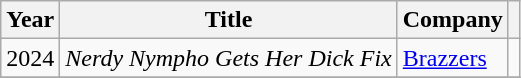<table class="wikitable plainrowheaders sortable">
<tr>
<th>Year</th>
<th>Title</th>
<th>Company</th>
<th class="unsortable"></th>
</tr>
<tr>
<td>2024</td>
<td><em>Nerdy Nympho Gets Her Dick Fix</em></td>
<td><a href='#'>Brazzers</a></td>
<td align="center"></td>
</tr>
<tr>
</tr>
</table>
